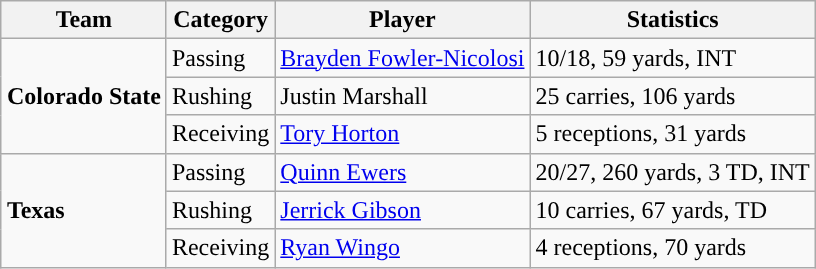<table class="wikitable" style="float: right;">
<tr>
<th>Team</th>
<th>Category</th>
<th>Player</th>
<th>Statistics</th>
</tr>
<tr>
<td rowspan=3><strong>Colorado State</strong></td>
<td>Passing</td>
<td><a href='#'>Brayden Fowler-Nicolosi</a></td>
<td>10/18, 59 yards, INT</td>
</tr>
<tr>
<td>Rushing</td>
<td>Justin Marshall</td>
<td>25 carries, 106 yards</td>
</tr>
<tr>
<td>Receiving</td>
<td><a href='#'>Tory Horton</a></td>
<td>5 receptions, 31 yards</td>
</tr>
<tr>
<td rowspan=3><strong>Texas</strong></td>
<td>Passing</td>
<td><a href='#'>Quinn Ewers</a></td>
<td>20/27, 260 yards, 3 TD, INT</td>
</tr>
<tr>
<td>Rushing</td>
<td><a href='#'>Jerrick Gibson</a></td>
<td>10 carries, 67 yards, TD</td>
</tr>
<tr>
<td>Receiving</td>
<td><a href='#'>Ryan Wingo</a></td>
<td>4 receptions, 70 yards</td>
</tr>
</table>
